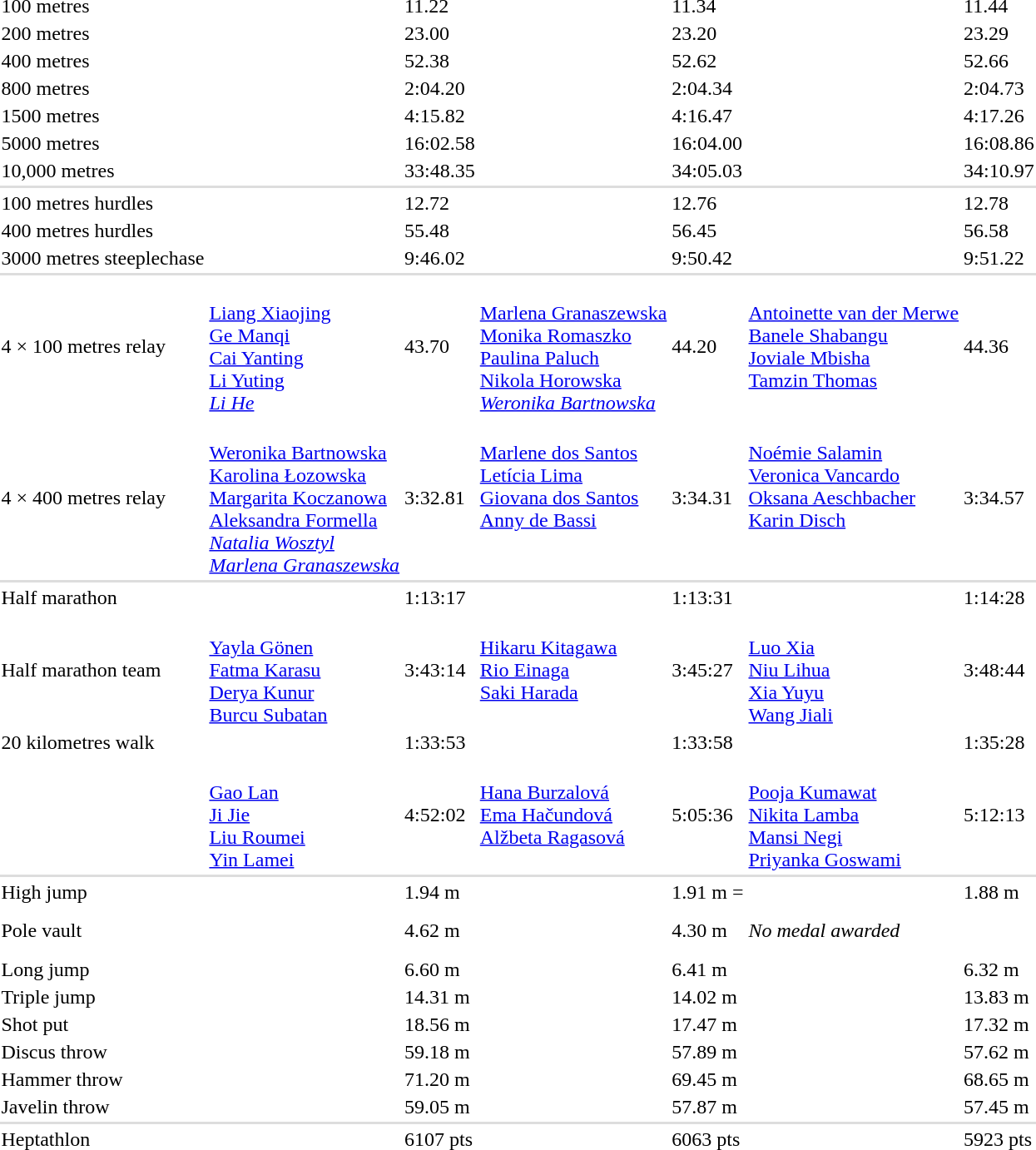<table>
<tr>
<td>100 metres<br></td>
<td></td>
<td>11.22</td>
<td></td>
<td>11.34</td>
<td></td>
<td>11.44</td>
</tr>
<tr>
<td>200 metres<br></td>
<td></td>
<td>23.00 </td>
<td></td>
<td>23.20 </td>
<td></td>
<td>23.29</td>
</tr>
<tr>
<td>400 metres<br></td>
<td></td>
<td>52.38</td>
<td></td>
<td>52.62 </td>
<td></td>
<td>52.66</td>
</tr>
<tr>
<td>800 metres<br></td>
<td></td>
<td>2:04.20</td>
<td></td>
<td>2:04.34 </td>
<td></td>
<td>2:04.73</td>
</tr>
<tr>
<td>1500 metres<br></td>
<td></td>
<td>4:15.82</td>
<td></td>
<td>4:16.47</td>
<td></td>
<td>4:17.26</td>
</tr>
<tr>
<td>5000 metres<br></td>
<td></td>
<td>16:02.58</td>
<td></td>
<td>16:04.00</td>
<td></td>
<td>16:08.86</td>
</tr>
<tr>
<td>10,000 metres<br></td>
<td></td>
<td>33:48.35</td>
<td></td>
<td>34:05.03</td>
<td></td>
<td>34:10.97</td>
</tr>
<tr>
<td bgcolor="#dddddd" colspan="7"></td>
</tr>
<tr>
<td>100 metres hurdles<br></td>
<td></td>
<td>12.72 </td>
<td></td>
<td>12.76 </td>
<td></td>
<td>12.78 </td>
</tr>
<tr>
<td>400 metres hurdles<br></td>
<td></td>
<td>55.48 </td>
<td></td>
<td>56.45 </td>
<td></td>
<td>56.58 </td>
</tr>
<tr>
<td>3000 metres steeplechase<br></td>
<td></td>
<td>9:46.02</td>
<td></td>
<td>9:50.42</td>
<td></td>
<td>9:51.22</td>
</tr>
<tr>
<td bgcolor="#dddddd" colspan="7"></td>
</tr>
<tr>
<td>4 × 100 metres relay<br></td>
<td valign=top><br><a href='#'>Liang Xiaojing</a><br><a href='#'>Ge Manqi</a><br><a href='#'>Cai Yanting</a><br><a href='#'>Li Yuting</a><br><em><a href='#'>Li He</a></em></td>
<td>43.70 </td>
<td valign=top><br><a href='#'>Marlena Granaszewska</a><br><a href='#'>Monika Romaszko</a><br><a href='#'>Paulina Paluch</a><br><a href='#'>Nikola Horowska</a><br><em><a href='#'>Weronika Bartnowska</a></em></td>
<td>44.20</td>
<td valign=top><br><a href='#'>Antoinette van der Merwe</a><br><a href='#'>Banele Shabangu</a><br><a href='#'>Joviale Mbisha</a><br><a href='#'>Tamzin Thomas</a></td>
<td>44.36 </td>
</tr>
<tr>
<td>4 × 400 metres relay<br></td>
<td valign=top><br><a href='#'>Weronika Bartnowska</a><br><a href='#'>Karolina Łozowska</a><br><a href='#'>Margarita Koczanowa</a><br><a href='#'>Aleksandra Formella</a><br><em><a href='#'>Natalia Wosztyl</a><br><a href='#'>Marlena Granaszewska</a></em></td>
<td>3:32.81 </td>
<td valign=top><br><a href='#'>Marlene dos Santos</a><br><a href='#'>Letícia Lima</a><br><a href='#'>Giovana dos Santos</a><br><a href='#'>Anny de Bassi</a></td>
<td>3:34.31 </td>
<td valign=top><br><a href='#'>Noémie Salamin</a><br><a href='#'>Veronica Vancardo</a><br><a href='#'>Oksana Aeschbacher</a><br><a href='#'>Karin Disch</a></td>
<td>3:34.57 </td>
</tr>
<tr>
<td bgcolor="#dddddd" colspan="7"></td>
</tr>
<tr>
<td>Half marathon<br></td>
<td></td>
<td>1:13:17</td>
<td></td>
<td>1:13:31</td>
<td></td>
<td>1:14:28</td>
</tr>
<tr>
<td>Half marathon team<br></td>
<td valign=top> <br><a href='#'>Yayla Gönen</a><br><a href='#'>Fatma Karasu</a><br><a href='#'>Derya Kunur</a><br><a href='#'>Burcu Subatan</a></td>
<td>3:43:14</td>
<td valign=top><br><a href='#'>Hikaru Kitagawa</a><br><a href='#'>Rio Einaga</a><br><a href='#'>Saki Harada</a></td>
<td>3:45:27</td>
<td valign=top><br><a href='#'>Luo Xia</a><br><a href='#'>Niu Lihua</a><br><a href='#'>Xia Yuyu</a><br><a href='#'>Wang Jiali</a></td>
<td>3:48:44</td>
</tr>
<tr>
<td>20 kilometres walk<br></td>
<td></td>
<td>1:33:53</td>
<td></td>
<td>1:33:58</td>
<td></td>
<td>1:35:28</td>
</tr>
<tr>
<td><br></td>
<td valign=top><br><a href='#'>Gao Lan</a><br><a href='#'>Ji Jie</a><br><a href='#'>Liu Roumei</a><br><a href='#'>Yin Lamei</a></td>
<td>4:52:02</td>
<td valign=top><br><a href='#'>Hana Burzalová</a><br><a href='#'>Ema Hačundová</a><br><a href='#'>Alžbeta Ragasová</a></td>
<td>5:05:36</td>
<td valign=top><br><a href='#'>Pooja Kumawat</a><br><a href='#'>Nikita Lamba</a><br><a href='#'>Mansi Negi</a><br><a href='#'>Priyanka Goswami</a></td>
<td>5:12:13</td>
</tr>
<tr>
<td bgcolor="#dddddd" colspan="7"></td>
</tr>
<tr>
<td>High jump<br></td>
<td></td>
<td>1.94 m </td>
<td></td>
<td>1.91 m =</td>
<td></td>
<td>1.88 m  </td>
</tr>
<tr>
<td>Pole vault<br></td>
<td></td>
<td>4.62 m </td>
<td><br><br></td>
<td>4.30 m</td>
<td colspan=2><em>No medal awarded</em></td>
</tr>
<tr>
<td>Long jump<br></td>
<td></td>
<td>6.60 m </td>
<td></td>
<td>6.41 m</td>
<td></td>
<td>6.32 m</td>
</tr>
<tr>
<td>Triple jump<br></td>
<td></td>
<td>14.31 m </td>
<td></td>
<td>14.02 m </td>
<td></td>
<td>13.83 m</td>
</tr>
<tr>
<td>Shot put<br></td>
<td></td>
<td>18.56 m</td>
<td></td>
<td>17.47 m</td>
<td></td>
<td>17.32 m</td>
</tr>
<tr>
<td>Discus throw<br></td>
<td></td>
<td>59.18 m</td>
<td></td>
<td>57.89 m</td>
<td></td>
<td>57.62 m </td>
</tr>
<tr>
<td>Hammer throw<br></td>
<td></td>
<td>71.20 m</td>
<td></td>
<td>69.45 m</td>
<td></td>
<td>68.65 m</td>
</tr>
<tr>
<td>Javelin throw<br></td>
<td></td>
<td>59.05 m</td>
<td></td>
<td>57.87 m</td>
<td></td>
<td>57.45 m </td>
</tr>
<tr>
<td bgcolor="#dddddd" colspan="7"></td>
</tr>
<tr>
<td>Heptathlon<br></td>
<td></td>
<td>6107 pts </td>
<td></td>
<td>6063 pts</td>
<td></td>
<td>5923 pts </td>
</tr>
</table>
